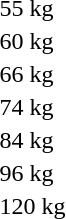<table>
<tr>
<td rowspan=2>55 kg</td>
<td rowspan=2></td>
<td rowspan=2></td>
<td></td>
</tr>
<tr>
<td></td>
</tr>
<tr>
<td rowspan=2>60 kg</td>
<td rowspan=2></td>
<td rowspan=2></td>
<td></td>
</tr>
<tr>
<td></td>
</tr>
<tr>
<td rowspan=2>66 kg</td>
<td rowspan=2></td>
<td rowspan=2></td>
<td></td>
</tr>
<tr>
<td></td>
</tr>
<tr>
<td rowspan=2>74 kg</td>
<td rowspan=2></td>
<td rowspan=2></td>
<td></td>
</tr>
<tr>
<td></td>
</tr>
<tr>
<td rowspan=2>84 kg</td>
<td rowspan=2></td>
<td rowspan=2></td>
<td></td>
</tr>
<tr>
<td></td>
</tr>
<tr>
<td rowspan=2>96 kg</td>
<td rowspan=2></td>
<td rowspan=2></td>
<td></td>
</tr>
<tr>
<td></td>
</tr>
<tr>
<td rowspan=2>120 kg</td>
<td rowspan=2></td>
<td rowspan=2></td>
<td></td>
</tr>
<tr>
<td></td>
</tr>
</table>
